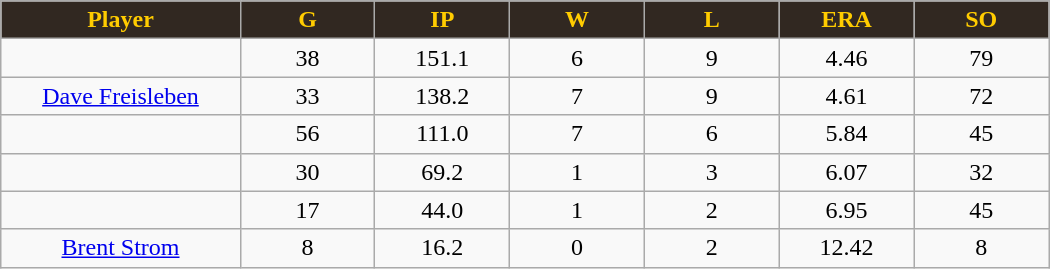<table class="wikitable sortable">
<tr>
<th style="background:#312821; color:#FFCC00" width="16%">Player</th>
<th style="background:#312821; color:#FFCC00" width="9%">G</th>
<th style="background:#312821; color:#FFCC00" width="9%">IP</th>
<th style="background:#312821; color:#FFCC00" width="9%">W</th>
<th style="background:#312821; color:#FFCC00" width="9%">L</th>
<th style="background:#312821; color:#FFCC00" width="9%">ERA</th>
<th style="background:#312821; color:#FFCC00" width="9%">SO</th>
</tr>
<tr align="center">
<td></td>
<td>38</td>
<td>151.1</td>
<td>6</td>
<td>9</td>
<td>4.46</td>
<td>79</td>
</tr>
<tr align="center">
<td><a href='#'>Dave Freisleben</a></td>
<td>33</td>
<td>138.2</td>
<td>7</td>
<td>9</td>
<td>4.61</td>
<td>72</td>
</tr>
<tr align=center>
<td></td>
<td>56</td>
<td>111.0</td>
<td>7</td>
<td>6</td>
<td>5.84</td>
<td>45</td>
</tr>
<tr align="center">
<td></td>
<td>30</td>
<td>69.2</td>
<td>1</td>
<td>3</td>
<td>6.07</td>
<td>32</td>
</tr>
<tr align="center">
<td></td>
<td>17</td>
<td>44.0</td>
<td>1</td>
<td>2</td>
<td>6.95</td>
<td>45</td>
</tr>
<tr align="center">
<td><a href='#'>Brent Strom</a></td>
<td>8</td>
<td>16.2</td>
<td>0</td>
<td>2</td>
<td>12.42</td>
<td>8</td>
</tr>
</table>
